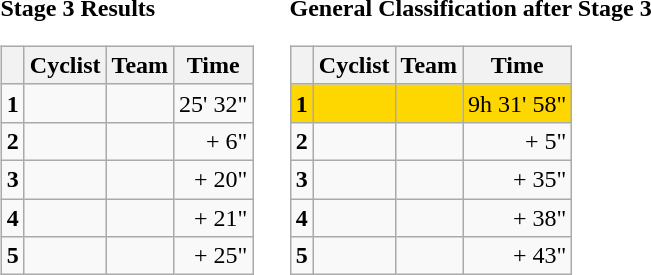<table>
<tr>
<td><strong>Stage 3 Results</strong><br><table class="wikitable">
<tr>
<th></th>
<th>Cyclist</th>
<th>Team</th>
<th>Time</th>
</tr>
<tr>
<td><strong>1</strong></td>
<td></td>
<td></td>
<td align="right">25' 32"</td>
</tr>
<tr>
<td><strong>2</strong></td>
<td></td>
<td></td>
<td align="right">+ 6"</td>
</tr>
<tr>
<td><strong>3</strong></td>
<td></td>
<td></td>
<td align="right">+ 20"</td>
</tr>
<tr>
<td><strong>4</strong></td>
<td></td>
<td></td>
<td align="right">+ 21"</td>
</tr>
<tr>
<td><strong>5</strong></td>
<td></td>
<td></td>
<td align="right">+ 25"</td>
</tr>
</table>
</td>
<td></td>
<td><strong>General Classification after Stage 3</strong><br><table class="wikitable">
<tr>
<th></th>
<th>Cyclist</th>
<th>Team</th>
<th>Time</th>
</tr>
<tr bgcolor="gold">
<td><strong>1</strong></td>
<td></td>
<td></td>
<td align="right">9h 31' 58"</td>
</tr>
<tr>
<td><strong>2</strong></td>
<td></td>
<td></td>
<td align="right">+ 5"</td>
</tr>
<tr>
<td><strong>3</strong></td>
<td></td>
<td></td>
<td align="right">+ 35"</td>
</tr>
<tr>
<td><strong>4</strong></td>
<td></td>
<td></td>
<td align="right">+ 38"</td>
</tr>
<tr>
<td><strong>5</strong></td>
<td></td>
<td></td>
<td align="right">+ 43"</td>
</tr>
</table>
</td>
</tr>
</table>
